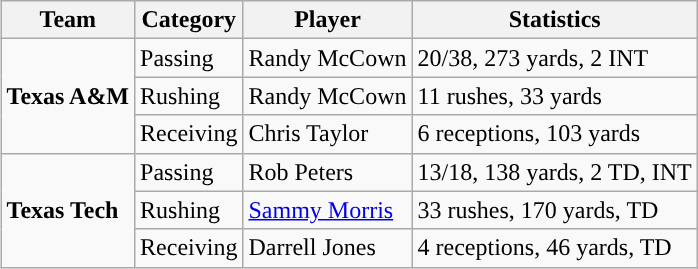<table class="wikitable" style="float: right;">
<tr>
<th>Team</th>
<th>Category</th>
<th>Player</th>
<th>Statistics</th>
</tr>
<tr>
<td rowspan=3><strong>Texas A&M</strong></td>
<td>Passing</td>
<td>Randy McCown</td>
<td>20/38, 273 yards, 2 INT</td>
</tr>
<tr>
<td>Rushing</td>
<td>Randy McCown</td>
<td>11 rushes, 33 yards</td>
</tr>
<tr>
<td>Receiving</td>
<td>Chris Taylor</td>
<td>6 receptions, 103 yards</td>
</tr>
<tr>
<td rowspan=3><strong>Texas Tech</strong></td>
<td>Passing</td>
<td>Rob Peters</td>
<td>13/18, 138 yards, 2 TD, INT</td>
</tr>
<tr>
<td>Rushing</td>
<td><a href='#'>Sammy Morris</a></td>
<td>33 rushes, 170 yards, TD</td>
</tr>
<tr>
<td>Receiving</td>
<td>Darrell Jones</td>
<td>4 receptions, 46 yards, TD</td>
</tr>
</table>
